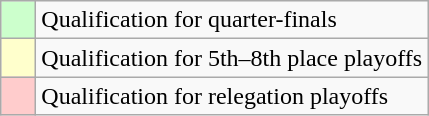<table class="wikitable">
<tr>
<td style="background:#cfc;">    </td>
<td>Qualification for quarter-finals</td>
</tr>
<tr>
<td style="background:#ffc;">    </td>
<td>Qualification for 5th–8th place playoffs</td>
</tr>
<tr>
<td style="background:#fcc;">    </td>
<td>Qualification for relegation playoffs</td>
</tr>
</table>
